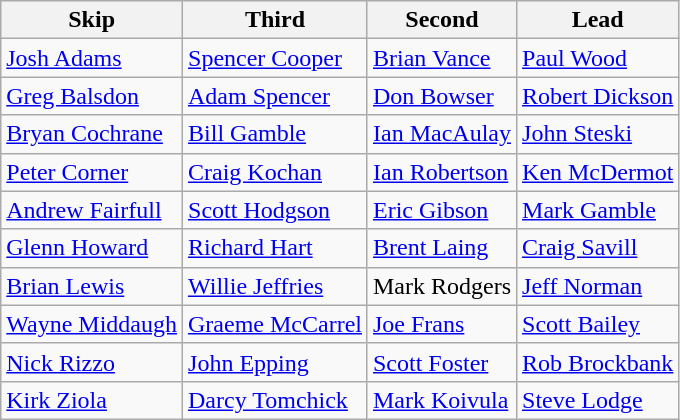<table class="wikitable">
<tr>
<th>Skip</th>
<th>Third</th>
<th>Second</th>
<th>Lead</th>
</tr>
<tr>
<td><a href='#'>Josh Adams</a></td>
<td><a href='#'>Spencer Cooper</a></td>
<td><a href='#'>Brian Vance</a></td>
<td><a href='#'>Paul Wood</a></td>
</tr>
<tr>
<td><a href='#'>Greg Balsdon</a></td>
<td><a href='#'>Adam Spencer</a></td>
<td><a href='#'>Don Bowser</a></td>
<td><a href='#'>Robert Dickson</a></td>
</tr>
<tr>
<td><a href='#'>Bryan Cochrane</a></td>
<td><a href='#'>Bill Gamble</a></td>
<td><a href='#'>Ian MacAulay</a></td>
<td><a href='#'>John Steski</a></td>
</tr>
<tr>
<td><a href='#'>Peter Corner</a></td>
<td><a href='#'>Craig Kochan</a></td>
<td><a href='#'>Ian Robertson</a></td>
<td><a href='#'>Ken McDermot</a></td>
</tr>
<tr>
<td><a href='#'>Andrew Fairfull</a></td>
<td><a href='#'>Scott Hodgson</a></td>
<td><a href='#'>Eric Gibson</a></td>
<td><a href='#'>Mark Gamble</a></td>
</tr>
<tr>
<td><a href='#'>Glenn Howard</a></td>
<td><a href='#'>Richard Hart</a></td>
<td><a href='#'>Brent Laing</a></td>
<td><a href='#'>Craig Savill</a></td>
</tr>
<tr>
<td><a href='#'>Brian Lewis</a></td>
<td><a href='#'>Willie Jeffries</a></td>
<td>Mark Rodgers</td>
<td><a href='#'>Jeff Norman</a></td>
</tr>
<tr>
<td><a href='#'>Wayne Middaugh</a></td>
<td><a href='#'>Graeme McCarrel</a></td>
<td><a href='#'>Joe Frans</a></td>
<td><a href='#'>Scott Bailey</a></td>
</tr>
<tr>
<td><a href='#'>Nick Rizzo</a></td>
<td><a href='#'>John Epping</a></td>
<td><a href='#'>Scott Foster</a></td>
<td><a href='#'>Rob Brockbank</a></td>
</tr>
<tr>
<td><a href='#'>Kirk Ziola</a></td>
<td><a href='#'>Darcy Tomchick</a></td>
<td><a href='#'>Mark Koivula</a></td>
<td><a href='#'>Steve Lodge</a></td>
</tr>
</table>
